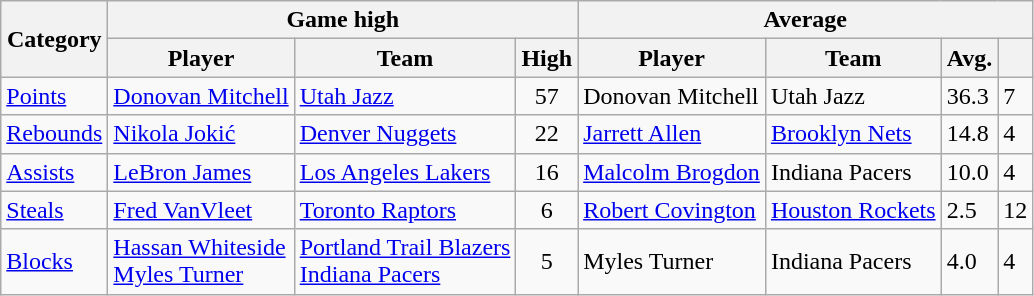<table class=wikitable style="text-align:left;">
<tr>
<th rowspan=2>Category</th>
<th colspan=3>Game high</th>
<th colspan=4>Average</th>
</tr>
<tr>
<th>Player</th>
<th>Team</th>
<th>High</th>
<th>Player</th>
<th>Team</th>
<th>Avg.</th>
<th></th>
</tr>
<tr>
<td><a href='#'>Points</a></td>
<td><a href='#'>Donovan Mitchell</a></td>
<td><a href='#'>Utah Jazz</a></td>
<td align=center>57</td>
<td>Donovan Mitchell</td>
<td>Utah Jazz</td>
<td>36.3</td>
<td>7</td>
</tr>
<tr>
<td><a href='#'>Rebounds</a></td>
<td><a href='#'>Nikola Jokić</a></td>
<td><a href='#'>Denver Nuggets</a></td>
<td align=center>22</td>
<td><a href='#'>Jarrett Allen</a></td>
<td><a href='#'>Brooklyn Nets</a></td>
<td>14.8</td>
<td>4</td>
</tr>
<tr>
<td><a href='#'>Assists</a></td>
<td><a href='#'>LeBron James</a></td>
<td><a href='#'>Los Angeles Lakers</a></td>
<td align=center>16</td>
<td><a href='#'>Malcolm Brogdon</a></td>
<td>Indiana Pacers</td>
<td>10.0</td>
<td>4</td>
</tr>
<tr>
<td><a href='#'>Steals</a></td>
<td><a href='#'>Fred VanVleet</a></td>
<td><a href='#'>Toronto Raptors</a></td>
<td align=center>6</td>
<td><a href='#'>Robert Covington</a></td>
<td><a href='#'>Houston Rockets</a></td>
<td>2.5</td>
<td>12</td>
</tr>
<tr>
<td><a href='#'>Blocks</a></td>
<td><a href='#'>Hassan Whiteside</a><br><a href='#'>Myles Turner</a></td>
<td><a href='#'>Portland Trail Blazers</a><br><a href='#'>Indiana Pacers</a></td>
<td align=center>5</td>
<td>Myles Turner</td>
<td>Indiana Pacers</td>
<td>4.0</td>
<td>4</td>
</tr>
</table>
